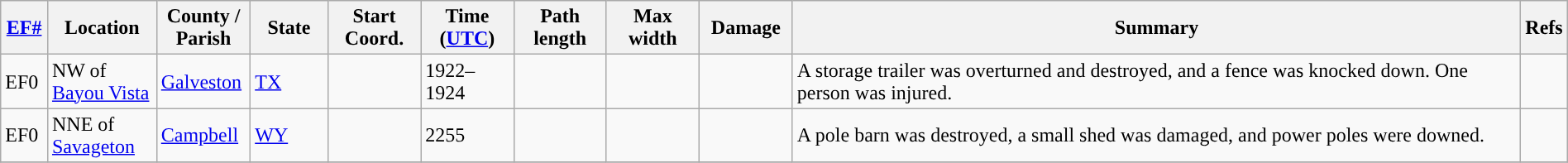<table class="wikitable sortable" style="width:100%;">
<tr>
<th scope="col" width="3%" align="center"><a href='#'>EF#</a></th>
<th scope="col" width="7%" align="center" class="unsortable">Location</th>
<th scope="col" width="6%" align="center" class="unsortable">County / Parish</th>
<th scope="col" width="5%" align="center">State</th>
<th scope="col" width="6%" align="center">Start Coord.</th>
<th scope="col" width="6%" align="center">Time (<a href='#'>UTC</a>)</th>
<th scope="col" width="6%" align="center">Path length</th>
<th scope="col" width="6%" align="center">Max width</th>
<th scope="col" width="6%" align="center">Damage</th>
<th scope="col" width="48%" class="unsortable" align="center">Summary</th>
<th scope="col" width="48%" class="unsortable" align="center">Refs</th>
</tr>
<tr>
<td>EF0</td>
<td>NW of <a href='#'>Bayou Vista</a></td>
<td><a href='#'>Galveston</a></td>
<td><a href='#'>TX</a></td>
<td></td>
<td>1922–1924</td>
<td></td>
<td></td>
<td></td>
<td>A storage trailer was overturned and destroyed, and a fence was knocked down. One person was injured.</td>
<td></td>
</tr>
<tr>
<td>EF0</td>
<td>NNE of <a href='#'>Savageton</a></td>
<td><a href='#'>Campbell</a></td>
<td><a href='#'>WY</a></td>
<td></td>
<td>2255</td>
<td></td>
<td></td>
<td></td>
<td>A pole barn was destroyed, a small shed was damaged, and power poles were downed.</td>
<td></td>
</tr>
<tr>
</tr>
</table>
